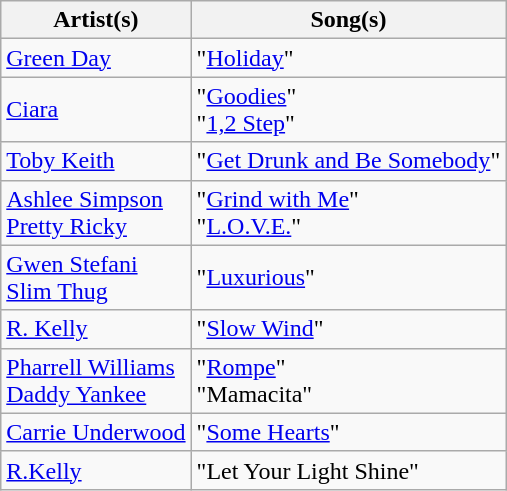<table class="wikitable">
<tr>
<th>Artist(s)</th>
<th>Song(s)</th>
</tr>
<tr>
<td><a href='#'>Green Day</a></td>
<td>"<a href='#'>Holiday</a>"</td>
</tr>
<tr>
<td><a href='#'>Ciara</a></td>
<td>"<a href='#'>Goodies</a>"<br>"<a href='#'>1,2 Step</a>"</td>
</tr>
<tr>
<td><a href='#'>Toby Keith</a></td>
<td>"<a href='#'>Get Drunk and Be Somebody</a>"</td>
</tr>
<tr>
<td><a href='#'>Ashlee Simpson</a><br><a href='#'>Pretty Ricky</a></td>
<td>"<a href='#'>Grind with Me</a>"<br>"<a href='#'>L.O.V.E.</a>"</td>
</tr>
<tr>
<td><a href='#'>Gwen Stefani</a><br><a href='#'>Slim Thug</a></td>
<td>"<a href='#'>Luxurious</a>"</td>
</tr>
<tr>
<td><a href='#'>R. Kelly</a></td>
<td>"<a href='#'>Slow Wind</a>"</td>
</tr>
<tr>
<td><a href='#'>Pharrell Williams</a><br><a href='#'>Daddy Yankee</a></td>
<td>"<a href='#'>Rompe</a>"<br>"Mamacita"</td>
</tr>
<tr>
<td><a href='#'>Carrie Underwood</a></td>
<td>"<a href='#'>Some Hearts</a>"</td>
</tr>
<tr>
<td><a href='#'>R.Kelly</a></td>
<td>"Let Your Light Shine"</td>
</tr>
</table>
